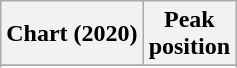<table class="wikitable sortable plainrowheaders" style="text-align:center">
<tr>
<th scope="col">Chart (2020)</th>
<th scope="col">Peak<br>position</th>
</tr>
<tr>
</tr>
<tr>
</tr>
</table>
